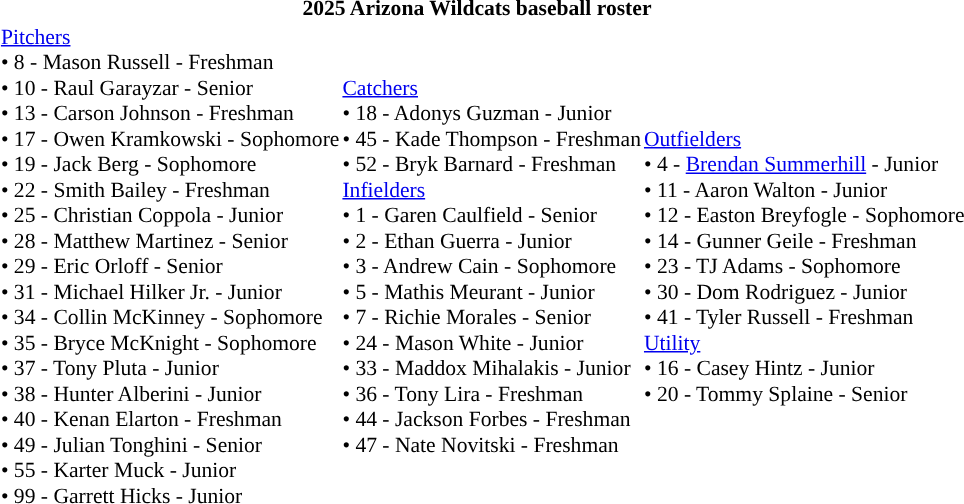<table class="toccolours" style="border-collapse:collapse; font-size:90%;">
<tr>
<th colspan="9">2025 Arizona Wildcats baseball roster</th>
</tr>
<tr>
<td width="03"> </td>
<td valign="top"></td>
<td><a href='#'>Pitchers</a><br>• 8 - Mason Russell - Freshman<br>• 10 - Raul Garayzar - Senior<br>• 13 - Carson Johnson - Freshman<br>• 17 - Owen Kramkowski - Sophomore<br>• 19 - Jack Berg - Sophomore<br>• 22 - Smith Bailey - Freshman<br>• 25 - Christian Coppola - Junior<br>• 28 - Matthew Martinez - Senior<br>• 29 - Eric Orloff - Senior<br>• 31 - Michael Hilker Jr. - Junior<br>• 34 - Collin McKinney - Sophomore<br>• 35 - Bryce McKnight - Sophomore<br>• 37 - Tony Pluta - Junior<br>• 38 - Hunter Alberini - Junior<br>• 40 - Kenan Elarton - Freshman<br>• 49 - Julian Tonghini - Senior<br>• 55 - Karter Muck - Junior<br>• 99 - Garrett Hicks - Junior</td>
<td><a href='#'>Catchers</a><br>• 18 - Adonys Guzman - Junior<br>• 45 - Kade Thompson - Freshman<br>• 52 - Bryk Barnard - Freshman<br><a href='#'>Infielders</a><br>• 1 - Garen Caulfield - Senior<br>• 2 - Ethan Guerra - Junior<br>• 3 - Andrew Cain - Sophomore<br>• 5 - Mathis Meurant - Junior<br>• 7 - Richie Morales - Senior<br>• 24 - Mason White - Junior<br>• 33 - Maddox Mihalakis - Junior<br>• 36 - Tony Lira - Freshman<br>• 44 - Jackson Forbes - Freshman<br>• 47 - Nate Novitski - Freshman</td>
<td><a href='#'>Outfielders</a><br>• 4 - <a href='#'>Brendan Summerhill</a> - Junior<br>• 11 - Aaron Walton - Junior<br>• 12 - Easton Breyfogle - Sophomore<br>• 14 - Gunner Geile - Freshman<br>• 23 - TJ Adams - Sophomore<br>• 30 - Dom Rodriguez - Junior<br>• 41 - Tyler Russell - Freshman<br><a href='#'>Utility</a><br>• 16 - Casey Hintz - Junior<br>• 20 - Tommy Splaine - Senior</td>
</tr>
</table>
